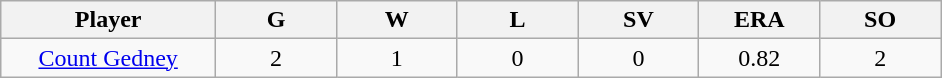<table class="wikitable sortable">
<tr>
<th bgcolor="#DDDDFF" width="16%">Player</th>
<th bgcolor="#DDDDFF" width="9%">G</th>
<th bgcolor="#DDDDFF" width="9%">W</th>
<th bgcolor="#DDDDFF" width="9%">L</th>
<th bgcolor="#DDDDFF" width="9%">SV</th>
<th bgcolor="#DDDDFF" width="9%">ERA</th>
<th bgcolor="#DDDDFF" width="9%">SO</th>
</tr>
<tr align=center>
<td><a href='#'>Count Gedney</a></td>
<td>2</td>
<td>1</td>
<td>0</td>
<td>0</td>
<td>0.82</td>
<td>2</td>
</tr>
</table>
